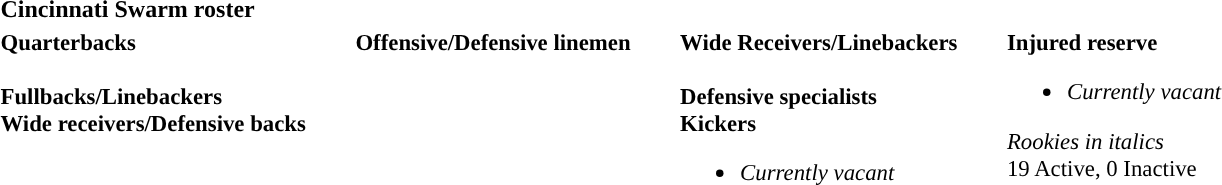<table class="toccolours" style="text-align: left;">
<tr>
<th colspan=7><strong>Cincinnati Swarm roster</strong></th>
</tr>
<tr>
<td style="font-size: 95%;" valign="top"><strong>Quarterbacks</strong><br><br><strong>Fullbacks/Linebackers</strong>


<br><strong>Wide receivers/Defensive backs</strong>



</td>
<td style="width: 25px;"></td>
<td style="font-size: 95%;" valign="top"><strong>Offensive/Defensive linemen</strong><br>





</td>
<td style="width: 25px;"></td>
<td style="font-size: 95%;" valign="top"><strong>Wide Receivers/Linebackers</strong><br>


<br><strong>Defensive specialists</strong>

<br><strong>Kickers</strong><ul><li><em>Currently vacant</em></li></ul></td>
<td style="width: 25px;"></td>
<td style="font-size: 95%;" valign="top"><strong>Injured reserve</strong><br><ul><li><em>Currently vacant</em></li></ul><em>Rookies in italics</em><br>
19 Active, 0 Inactive</td>
</tr>
<tr>
</tr>
</table>
